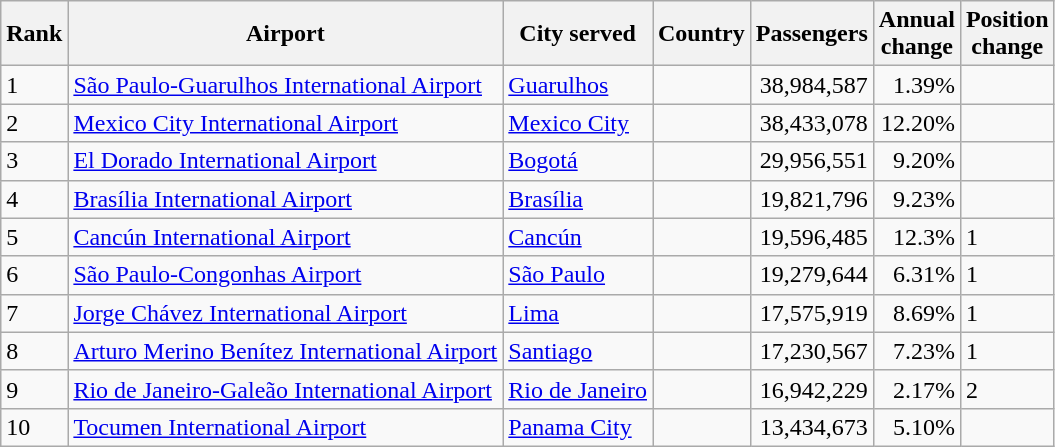<table class="wikitable sortable">
<tr>
<th>Rank</th>
<th>Airport</th>
<th>City served</th>
<th>Country</th>
<th>Passengers</th>
<th>Annual<br>change</th>
<th>Position<br>change</th>
</tr>
<tr>
<td>1</td>
<td><a href='#'>São Paulo-Guarulhos International Airport</a></td>
<td><a href='#'>Guarulhos</a></td>
<td></td>
<td align="right">38,984,587</td>
<td align="right">1.39%</td>
<td></td>
</tr>
<tr>
<td>2</td>
<td><a href='#'>Mexico City International Airport</a></td>
<td><a href='#'>Mexico City</a></td>
<td></td>
<td align="right">38,433,078</td>
<td align="right">12.20%</td>
<td></td>
</tr>
<tr>
<td>3</td>
<td><a href='#'>El Dorado International Airport</a></td>
<td><a href='#'>Bogotá</a></td>
<td></td>
<td align="right">29,956,551</td>
<td align="right">9.20%</td>
<td></td>
</tr>
<tr>
<td>4</td>
<td><a href='#'>Brasília International Airport</a></td>
<td><a href='#'>Brasília</a></td>
<td></td>
<td align="right">19,821,796</td>
<td align="right">9.23%</td>
<td></td>
</tr>
<tr>
<td>5</td>
<td><a href='#'>Cancún International Airport</a></td>
<td><a href='#'>Cancún</a></td>
<td></td>
<td align="right">19,596,485</td>
<td align="right">12.3%</td>
<td> 1</td>
</tr>
<tr>
<td>6</td>
<td><a href='#'>São Paulo-Congonhas Airport</a></td>
<td><a href='#'>São Paulo</a></td>
<td></td>
<td align="right">19,279,644</td>
<td align="right">6.31%</td>
<td> 1</td>
</tr>
<tr>
<td>7</td>
<td><a href='#'>Jorge Chávez International Airport</a></td>
<td><a href='#'>Lima</a></td>
<td></td>
<td align="right">17,575,919</td>
<td align="right">8.69%</td>
<td> 1</td>
</tr>
<tr>
<td>8</td>
<td><a href='#'>Arturo Merino Benítez International Airport</a></td>
<td><a href='#'>Santiago</a></td>
<td></td>
<td align="right">17,230,567</td>
<td align="right">7.23%</td>
<td> 1</td>
</tr>
<tr>
<td>9</td>
<td><a href='#'>Rio de Janeiro-Galeão International Airport</a></td>
<td><a href='#'>Rio de Janeiro</a></td>
<td></td>
<td align="right">16,942,229</td>
<td align="right">2.17%</td>
<td> 2</td>
</tr>
<tr>
<td>10</td>
<td><a href='#'>Tocumen International Airport</a></td>
<td><a href='#'>Panama City</a></td>
<td></td>
<td align="right">13,434,673</td>
<td align="right">5.10%</td>
<td></td>
</tr>
</table>
